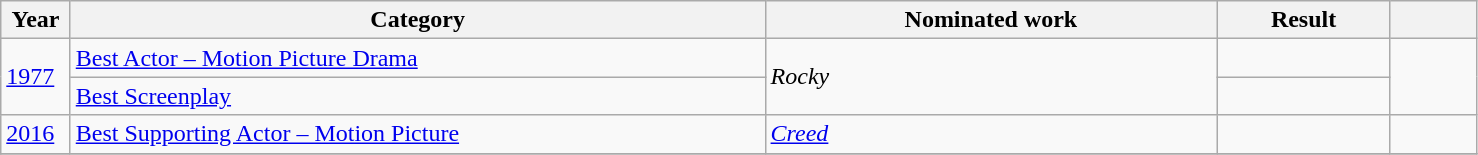<table class=wikitable class="wikitable sortable">
<tr>
<th width=4%>Year</th>
<th width=40%>Category</th>
<th width=26%>Nominated work</th>
<th width=10%>Result</th>
<th width=5%></th>
</tr>
<tr>
<td rowspan="2"><a href='#'>1977</a></td>
<td><a href='#'>Best Actor – Motion Picture Drama</a></td>
<td rowspan="2"><em>Rocky</em></td>
<td></td>
<td rowspan="2"></td>
</tr>
<tr>
<td><a href='#'>Best Screenplay</a></td>
<td></td>
</tr>
<tr>
<td><a href='#'>2016</a></td>
<td><a href='#'>Best Supporting Actor – Motion Picture</a></td>
<td><em><a href='#'>Creed</a></em></td>
<td></td>
<td></td>
</tr>
<tr>
</tr>
</table>
